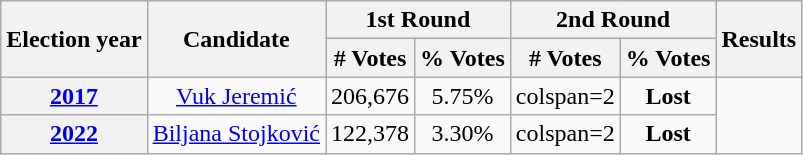<table class="wikitable" style="text-align:center">
<tr>
<th rowspan=2>Election year</th>
<th rowspan=2>Candidate</th>
<th colspan=2>1st Round</th>
<th colspan=2>2nd Round</th>
<th rowspan=2>Results</th>
</tr>
<tr>
<th># Votes</th>
<th>% Votes</th>
<th># Votes</th>
<th>% Votes</th>
</tr>
<tr>
<th><a href='#'>2017</a></th>
<td><a href='#'>Vuk Jeremić</a></td>
<td>206,676</td>
<td>5.75%</td>
<td>colspan=2 </td>
<td><strong>Lost</strong> </td>
</tr>
<tr>
<th><a href='#'>2022</a></th>
<td><a href='#'>Biljana Stojković</a></td>
<td>122,378</td>
<td>3.30%</td>
<td>colspan=2 </td>
<td><strong>Lost</strong> </td>
</tr>
</table>
